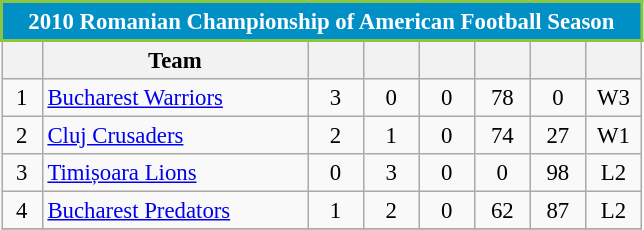<table class="wikitable" style="font-size: 95%;">
<tr>
<th colspan="10" style="background-color: #0090C5; color:white; border:2px solid #8CC540;" align="center" valign="middle">2010 Romanian Championship of American Football Season</th>
</tr>
<tr>
<th width="20"></th>
<th width="170">Team</th>
<th width="30"></th>
<th width="30"></th>
<th width="30"></th>
<th width="30"></th>
<th width="30"></th>
<th width="30"></th>
</tr>
<tr>
<td align="center">1</td>
<td><a href='#'>Bucharest Warriors</a></td>
<td align="center">3</td>
<td align="center">0</td>
<td align="center">0</td>
<td align="center">78</td>
<td align="center">0</td>
<td align="center">W3</td>
</tr>
<tr>
<td align="center">2</td>
<td><a href='#'>Cluj Crusaders</a></td>
<td align="center">2</td>
<td align="center">1</td>
<td align="center">0</td>
<td align="center">74</td>
<td align="center">27</td>
<td align="center">W1</td>
</tr>
<tr>
<td align="center">3</td>
<td><a href='#'>Timișoara Lions</a></td>
<td align="center">0</td>
<td align="center">3</td>
<td align="center">0</td>
<td align="center">0</td>
<td align="center">98</td>
<td align="center">L2</td>
</tr>
<tr>
<td align="center">4</td>
<td><a href='#'>Bucharest Predators</a></td>
<td align="center">1</td>
<td align="center">2</td>
<td align="center">0</td>
<td align="center">62</td>
<td align="center">87</td>
<td align="center">L2</td>
</tr>
<tr>
</tr>
</table>
